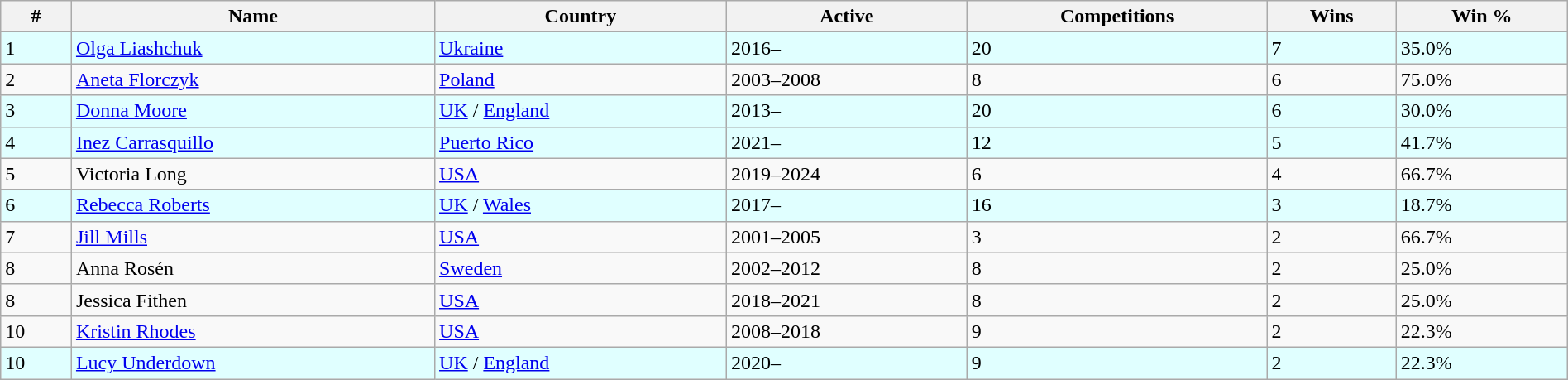<table class="wikitable sortable" style="display: inline-table;width: 100%;">
<tr>
<th>#</th>
<th>Name</th>
<th>Country</th>
<th>Active</th>
<th>Competitions</th>
<th>Wins</th>
<th>Win %</th>
</tr>
<tr style="background:#E0FFFF;">
<td>1</td>
<td><a href='#'>Olga Liashchuk</a></td>
<td> <a href='#'>Ukraine</a></td>
<td>2016–</td>
<td>20</td>
<td>7</td>
<td>35.0%</td>
</tr>
<tr>
<td>2</td>
<td><a href='#'>Aneta Florczyk</a></td>
<td> <a href='#'>Poland</a></td>
<td>2003–2008</td>
<td>8</td>
<td>6</td>
<td>75.0%</td>
</tr>
<tr style="background:#E0FFFF;">
<td>3</td>
<td><a href='#'>Donna Moore</a></td>
<td> <a href='#'>UK</a> / <a href='#'>England</a></td>
<td>2013–</td>
<td>20</td>
<td>6</td>
<td>30.0%</td>
</tr>
<tr style="background:#E0FFFF;">
<td>4</td>
<td><a href='#'>Inez Carrasquillo</a></td>
<td> <a href='#'>Puerto Rico</a></td>
<td>2021–</td>
<td>12</td>
<td>5</td>
<td>41.7%</td>
</tr>
<tr>
<td>5</td>
<td>Victoria Long</td>
<td> <a href='#'>USA</a></td>
<td>2019–2024</td>
<td>6</td>
<td>4</td>
<td>66.7%</td>
</tr>
<tr>
</tr>
<tr style="background:#E0FFFF;">
<td>6</td>
<td><a href='#'>Rebecca Roberts</a></td>
<td> <a href='#'>UK</a> / <a href='#'>Wales</a></td>
<td>2017–</td>
<td>16</td>
<td>3</td>
<td>18.7%</td>
</tr>
<tr>
<td>7</td>
<td><a href='#'>Jill Mills</a></td>
<td> <a href='#'>USA</a></td>
<td>2001–2005</td>
<td>3</td>
<td>2</td>
<td>66.7%</td>
</tr>
<tr>
<td>8</td>
<td>Anna Rosén</td>
<td> <a href='#'>Sweden</a></td>
<td>2002–2012</td>
<td>8</td>
<td>2</td>
<td>25.0%</td>
</tr>
<tr>
<td>8</td>
<td>Jessica Fithen</td>
<td> <a href='#'>USA</a></td>
<td>2018–2021</td>
<td>8</td>
<td>2</td>
<td>25.0%</td>
</tr>
<tr>
<td>10</td>
<td><a href='#'>Kristin Rhodes</a></td>
<td> <a href='#'>USA</a></td>
<td>2008–2018</td>
<td>9</td>
<td>2</td>
<td>22.3%</td>
</tr>
<tr style="background:#E0FFFF;">
<td>10</td>
<td><a href='#'>Lucy Underdown</a></td>
<td> <a href='#'>UK</a> / <a href='#'>England</a></td>
<td>2020–</td>
<td>9</td>
<td>2</td>
<td>22.3%</td>
</tr>
</table>
